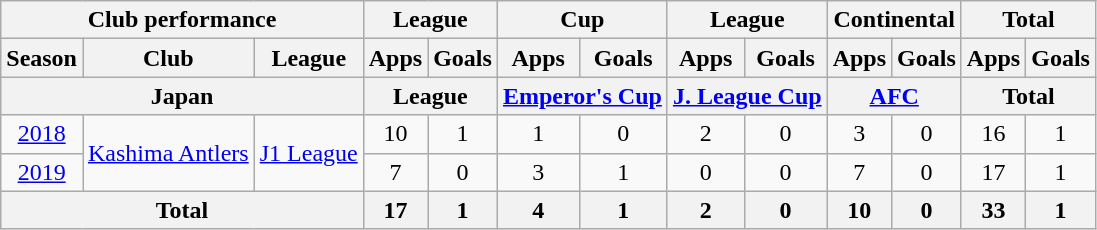<table class="wikitable" style="text-align:center;">
<tr>
<th colspan=3>Club performance</th>
<th colspan=2>League</th>
<th colspan=2>Cup</th>
<th colspan=2>League</th>
<th colspan=2>Continental</th>
<th colspan=2>Total</th>
</tr>
<tr>
<th>Season</th>
<th>Club</th>
<th>League</th>
<th>Apps</th>
<th>Goals</th>
<th>Apps</th>
<th>Goals</th>
<th>Apps</th>
<th>Goals</th>
<th>Apps</th>
<th>Goals</th>
<th>Apps</th>
<th>Goals</th>
</tr>
<tr>
<th colspan=3>Japan</th>
<th colspan=2>League</th>
<th colspan=2><a href='#'>Emperor's Cup</a></th>
<th colspan=2><a href='#'>J. League Cup</a></th>
<th colspan=2><a href='#'>AFC</a></th>
<th colspan=2>Total</th>
</tr>
<tr>
<td><a href='#'>2018</a></td>
<td rowspan="2"><a href='#'>Kashima Antlers</a></td>
<td rowspan="2"><a href='#'>J1 League</a></td>
<td>10</td>
<td>1</td>
<td>1</td>
<td>0</td>
<td>2</td>
<td>0</td>
<td>3</td>
<td>0</td>
<td>16</td>
<td>1</td>
</tr>
<tr>
<td><a href='#'>2019</a></td>
<td>7</td>
<td>0</td>
<td>3</td>
<td>1</td>
<td>0</td>
<td>0</td>
<td>7</td>
<td>0</td>
<td>17</td>
<td>1</td>
</tr>
<tr>
<th colspan=3>Total</th>
<th>17</th>
<th>1</th>
<th>4</th>
<th>1</th>
<th>2</th>
<th>0</th>
<th>10</th>
<th>0</th>
<th>33</th>
<th>1</th>
</tr>
</table>
